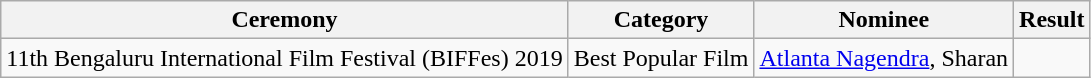<table class="wikitable">
<tr>
<th>Ceremony</th>
<th>Category</th>
<th>Nominee</th>
<th>Result</th>
</tr>
<tr>
<td rowspan="10">11th Bengaluru International Film Festival (BIFFes) 2019</td>
<td>Best Popular Film</td>
<td><a href='#'>Atlanta Nagendra</a>, Sharan</td>
<td></td>
</tr>
</table>
